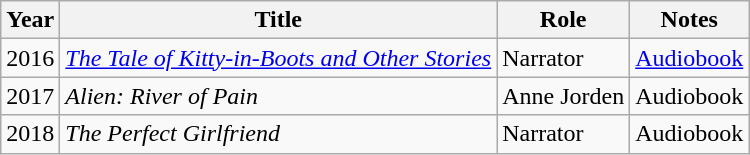<table class="wikitable sortable">
<tr>
<th>Year</th>
<th>Title</th>
<th>Role</th>
<th>Notes</th>
</tr>
<tr>
<td>2016</td>
<td><em><a href='#'>The Tale of Kitty-in-Boots and Other Stories</a></em></td>
<td>Narrator</td>
<td><a href='#'>Audiobook</a> </td>
</tr>
<tr>
<td>2017</td>
<td><em>Alien: River of Pain</em></td>
<td>Anne Jorden</td>
<td>Audiobook </td>
</tr>
<tr>
<td>2018</td>
<td><em>The Perfect Girlfriend</em></td>
<td>Narrator</td>
<td>Audiobook </td>
</tr>
</table>
